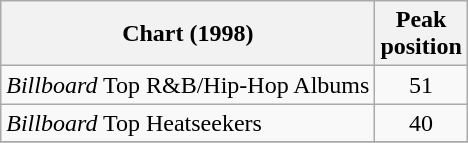<table class="wikitable">
<tr>
<th>Chart (1998)</th>
<th>Peak<br>position</th>
</tr>
<tr>
<td><em>Billboard</em> Top R&B/Hip-Hop Albums</td>
<td align="center">51</td>
</tr>
<tr>
<td><em>Billboard</em> Top Heatseekers</td>
<td align="center">40</td>
</tr>
<tr>
</tr>
</table>
